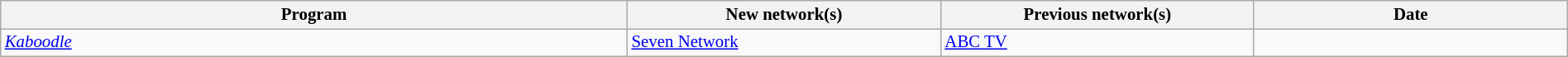<table class="wikitable sortable" width="100%" style="font-size:87%;">
<tr bgcolor="#efefef">
<th width=40%>Program</th>
<th width=20%>New network(s)</th>
<th width=20%>Previous network(s)</th>
<th width=20%>Date</th>
</tr>
<tr>
<td><em><a href='#'>Kaboodle</a></em></td>
<td><a href='#'>Seven Network</a></td>
<td><a href='#'>ABC TV</a></td>
<td></td>
</tr>
</table>
